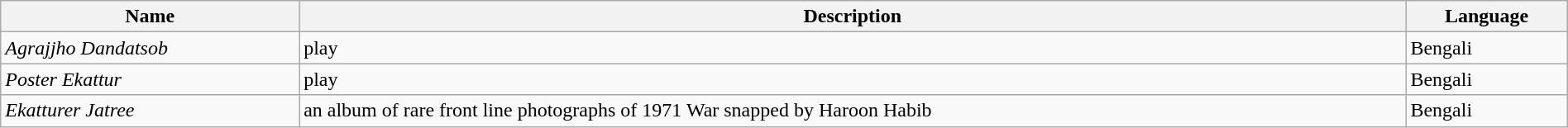<table class="wikitable sortable" width="100%">
<tr>
<th>Name</th>
<th>Description</th>
<th>Language</th>
</tr>
<tr>
<td><em>Agrajjho Dandatsob</em></td>
<td>play</td>
<td>Bengali</td>
</tr>
<tr>
<td><em>Poster Ekattur</em></td>
<td>play</td>
<td>Bengali</td>
</tr>
<tr>
<td><em>Ekatturer Jatree</em></td>
<td>an album of rare front line photographs of 1971 War snapped by Haroon Habib</td>
<td>Bengali</td>
</tr>
</table>
